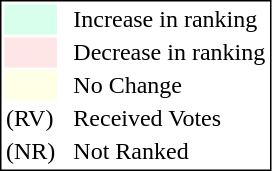<table style="border:1px solid black;">
<tr>
<td style="background:#D8FFEB; width:20px;"></td>
<td> </td>
<td>Increase in ranking</td>
</tr>
<tr>
<td style="background:#FFE6E6; width:20px;"></td>
<td> </td>
<td>Decrease in ranking</td>
</tr>
<tr>
<td style="background:#FFFFE6; width:20px;"></td>
<td> </td>
<td>No Change</td>
</tr>
<tr>
<td>(RV)</td>
<td> </td>
<td>Received Votes</td>
</tr>
<tr>
<td>(NR)</td>
<td> </td>
<td>Not Ranked</td>
</tr>
</table>
